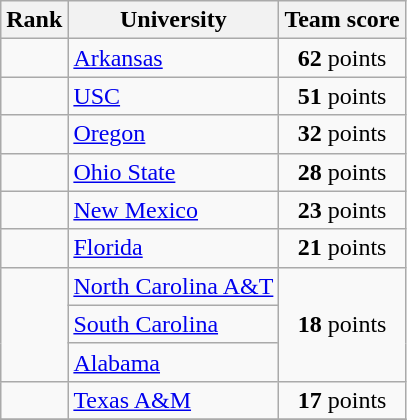<table class="wikitable sortable" style=" text-align:center">
<tr>
<th>Rank</th>
<th>University</th>
<th>Team score</th>
</tr>
<tr>
<td></td>
<td align=left><a href='#'>Arkansas</a></td>
<td><strong>62</strong> points</td>
</tr>
<tr>
<td></td>
<td align=left><a href='#'>USC</a></td>
<td><strong>51</strong> points</td>
</tr>
<tr>
<td></td>
<td align=left><a href='#'>Oregon</a></td>
<td><strong>32</strong> points</td>
</tr>
<tr>
<td></td>
<td align=left><a href='#'>Ohio State</a></td>
<td><strong>28</strong> points</td>
</tr>
<tr>
<td></td>
<td align=left><a href='#'>New Mexico</a></td>
<td><strong>23</strong> points</td>
</tr>
<tr>
<td></td>
<td align=left><a href='#'>Florida</a></td>
<td><strong>21</strong> points</td>
</tr>
<tr>
<td rowspan=3></td>
<td align=left><a href='#'>North Carolina A&T</a></td>
<td rowspan=3><strong>18</strong> points</td>
</tr>
<tr>
<td align=left><a href='#'>South Carolina</a></td>
</tr>
<tr>
<td align=left><a href='#'>Alabama</a></td>
</tr>
<tr>
<td></td>
<td align=left><a href='#'>Texas A&M</a></td>
<td><strong>17</strong> points</td>
</tr>
<tr>
</tr>
</table>
